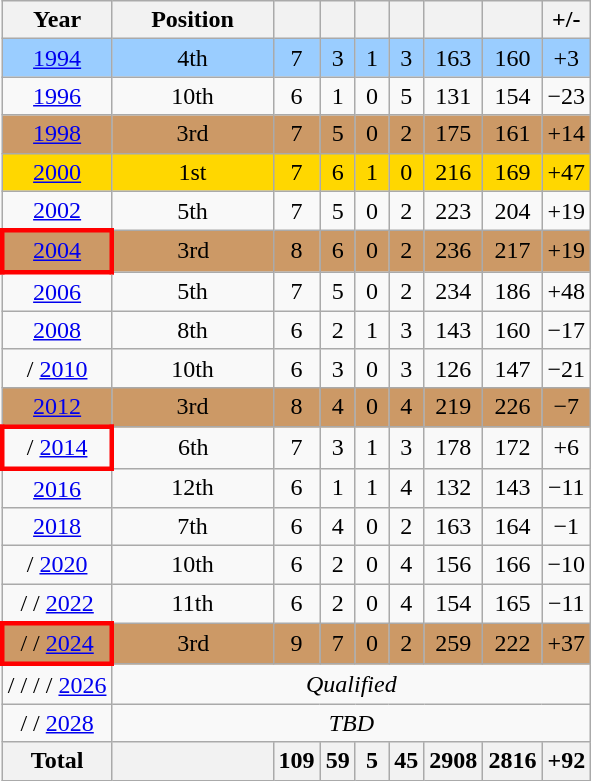<table class="wikitable" style="text-align: center;">
<tr>
<th>Year</th>
<th width="100">Position</th>
<th width="15"></th>
<th width="15"></th>
<th width="15"></th>
<th width="15"></th>
<th></th>
<th></th>
<th>+/-</th>
</tr>
<tr style="background:#9acdff;">
<td> <a href='#'>1994</a></td>
<td>4th</td>
<td>7</td>
<td>3</td>
<td>1</td>
<td>3</td>
<td>163</td>
<td>160</td>
<td>+3</td>
</tr>
<tr>
<td> <a href='#'>1996</a></td>
<td>10th</td>
<td>6</td>
<td>1</td>
<td>0</td>
<td>5</td>
<td>131</td>
<td>154</td>
<td>−23</td>
</tr>
<tr bgcolor=cc9966>
<td> <a href='#'>1998</a></td>
<td>3rd</td>
<td>7</td>
<td>5</td>
<td>0</td>
<td>2</td>
<td>175</td>
<td>161</td>
<td>+14</td>
</tr>
<tr bgcolor=gold>
<td> <a href='#'>2000</a></td>
<td>1st</td>
<td>7</td>
<td>6</td>
<td>1</td>
<td>0</td>
<td>216</td>
<td>169</td>
<td>+47</td>
</tr>
<tr>
<td> <a href='#'>2002</a></td>
<td>5th</td>
<td>7</td>
<td>5</td>
<td>0</td>
<td>2</td>
<td>223</td>
<td>204</td>
<td>+19</td>
</tr>
<tr bgcolor=cc9966>
<td style="border: 3px solid red"> <a href='#'>2004</a></td>
<td>3rd</td>
<td>8</td>
<td>6</td>
<td>0</td>
<td>2</td>
<td>236</td>
<td>217</td>
<td>+19</td>
</tr>
<tr>
<td> <a href='#'>2006</a></td>
<td>5th</td>
<td>7</td>
<td>5</td>
<td>0</td>
<td>2</td>
<td>234</td>
<td>186</td>
<td>+48</td>
</tr>
<tr>
<td> <a href='#'>2008</a></td>
<td>8th</td>
<td>6</td>
<td>2</td>
<td>1</td>
<td>3</td>
<td>143</td>
<td>160</td>
<td>−17</td>
</tr>
<tr>
<td> /  <a href='#'>2010</a></td>
<td>10th</td>
<td>6</td>
<td>3</td>
<td>0</td>
<td>3</td>
<td>126</td>
<td>147</td>
<td>−21</td>
</tr>
<tr bgcolor=cc9966>
<td> <a href='#'>2012</a></td>
<td>3rd</td>
<td>8</td>
<td>4</td>
<td>0</td>
<td>4</td>
<td>219</td>
<td>226</td>
<td>−7</td>
</tr>
<tr>
<td style="border: 3px solid red"> /  <a href='#'>2014</a></td>
<td>6th</td>
<td>7</td>
<td>3</td>
<td>1</td>
<td>3</td>
<td>178</td>
<td>172</td>
<td>+6</td>
</tr>
<tr>
<td> <a href='#'>2016</a></td>
<td>12th</td>
<td>6</td>
<td>1</td>
<td>1</td>
<td>4</td>
<td>132</td>
<td>143</td>
<td>−11</td>
</tr>
<tr>
<td> <a href='#'>2018</a></td>
<td>7th</td>
<td>6</td>
<td>4</td>
<td>0</td>
<td>2</td>
<td>163</td>
<td>164</td>
<td>−1</td>
</tr>
<tr>
<td> /  <a href='#'>2020</a></td>
<td>10th</td>
<td>6</td>
<td>2</td>
<td>0</td>
<td>4</td>
<td>156</td>
<td>166</td>
<td>−10</td>
</tr>
<tr>
<td> /  /  <a href='#'>2022</a></td>
<td>11th</td>
<td>6</td>
<td>2</td>
<td>0</td>
<td>4</td>
<td>154</td>
<td>165</td>
<td>−11</td>
</tr>
<tr bgcolor=cc9966>
<td style="border: 3px solid red"> /  /  <a href='#'>2024</a></td>
<td>3rd</td>
<td>9</td>
<td>7</td>
<td>0</td>
<td>2</td>
<td>259</td>
<td>222</td>
<td>+37</td>
</tr>
<tr>
<td> /  /  /  /  <a href='#'>2026</a></td>
<td colspan="9"><em>Qualified</em></td>
</tr>
<tr>
<td> /  /  <a href='#'>2028</a></td>
<td colspan="9"><em>TBD</em></td>
</tr>
<tr>
<th>Total</th>
<th></th>
<th>109</th>
<th>59</th>
<th>5</th>
<th>45</th>
<th>2908</th>
<th>2816</th>
<th>+92</th>
</tr>
</table>
